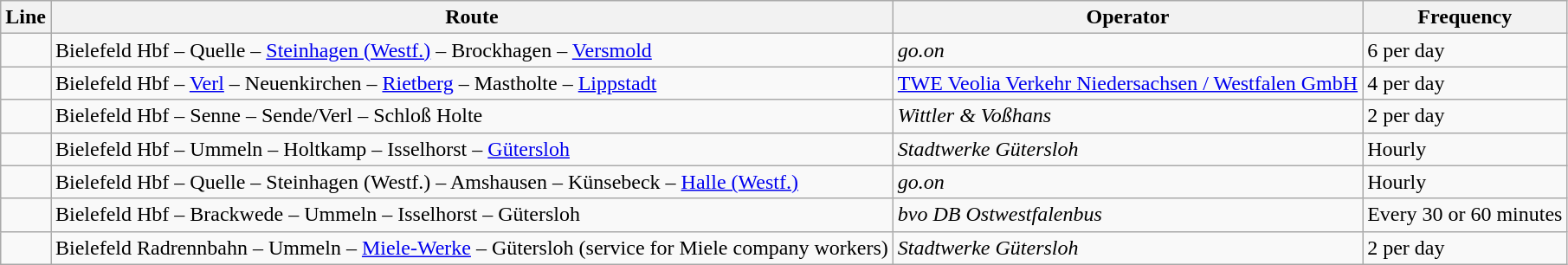<table class="wikitable">
<tr>
<th>Line</th>
<th>Route</th>
<th>Operator</th>
<th>Frequency</th>
</tr>
<tr>
<td></td>
<td>Bielefeld Hbf – Quelle – <a href='#'>Steinhagen (Westf.)</a> – Brockhagen – <a href='#'>Versmold</a></td>
<td><em>go.on</em></td>
<td>6 per day</td>
</tr>
<tr>
<td></td>
<td>Bielefeld Hbf – <a href='#'>Verl</a> – Neuenkirchen – <a href='#'>Rietberg</a> – Mastholte – <a href='#'>Lippstadt</a></td>
<td><a href='#'>TWE Veolia Verkehr Niedersachsen / Westfalen GmbH</a></td>
<td>4 per day</td>
</tr>
<tr>
<td></td>
<td>Bielefeld Hbf – Senne – Sende/Verl – Schloß Holte</td>
<td><em>Wittler & Voßhans</em></td>
<td>2 per day</td>
</tr>
<tr>
<td></td>
<td>Bielefeld Hbf – Ummeln – Holtkamp – Isselhorst – <a href='#'>Gütersloh</a></td>
<td><em>Stadtwerke Gütersloh</em></td>
<td>Hourly</td>
</tr>
<tr>
<td></td>
<td>Bielefeld Hbf – Quelle – Steinhagen (Westf.) – Amshausen – Künsebeck – <a href='#'>Halle (Westf.)</a></td>
<td><em>go.on</em></td>
<td>Hourly</td>
</tr>
<tr>
<td></td>
<td>Bielefeld Hbf – Brackwede – Ummeln – Isselhorst – Gütersloh</td>
<td><em>bvo DB Ostwestfalenbus</em></td>
<td>Every 30 or 60 minutes</td>
</tr>
<tr>
<td></td>
<td>Bielefeld Radrennbahn – Ummeln – <a href='#'>Miele-Werke</a> – Gütersloh (service for Miele company workers)</td>
<td><em>Stadtwerke Gütersloh</em></td>
<td>2 per day</td>
</tr>
</table>
